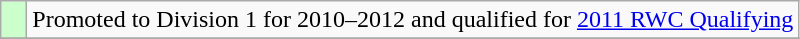<table class="wikitable">
<tr>
<td width=10px bgcolor="#ccffcc"></td>
<td>Promoted to Division 1 for 2010–2012 and qualified for <a href='#'>2011 RWC Qualifying</a></td>
</tr>
<tr>
</tr>
</table>
